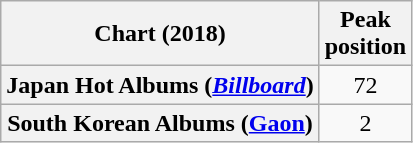<table class="wikitable sortable plainrowheaders" style="text-align:center">
<tr>
<th scope="col">Chart (2018)</th>
<th scope="col">Peak<br>position</th>
</tr>
<tr>
<th scope="row">Japan Hot Albums (<em><a href='#'>Billboard</a></em>)</th>
<td>72</td>
</tr>
<tr>
<th scope="row">South Korean Albums (<a href='#'>Gaon</a>)</th>
<td>2</td>
</tr>
</table>
